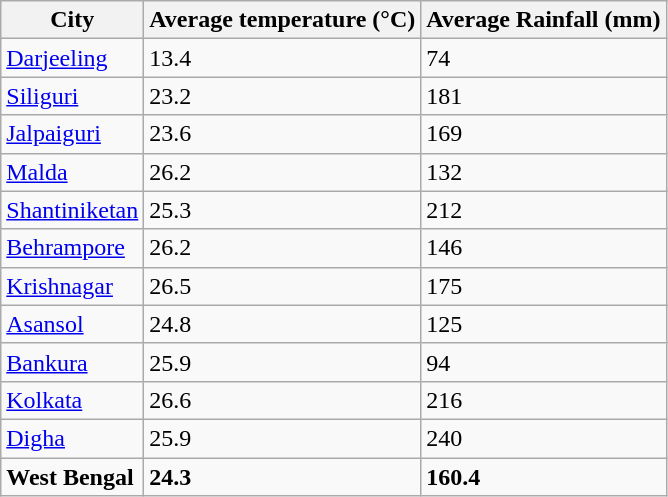<table class="wikitable">
<tr>
<th>City</th>
<th>Average temperature (°C)</th>
<th>Average Rainfall (mm)</th>
</tr>
<tr>
<td><a href='#'>Darjeeling</a></td>
<td>13.4</td>
<td>74</td>
</tr>
<tr>
<td><a href='#'>Siliguri</a></td>
<td>23.2</td>
<td>181</td>
</tr>
<tr>
<td><a href='#'>Jalpaiguri</a></td>
<td>23.6</td>
<td>169</td>
</tr>
<tr>
<td><a href='#'>Malda</a></td>
<td>26.2</td>
<td>132</td>
</tr>
<tr>
<td><a href='#'>Shantiniketan</a></td>
<td>25.3</td>
<td>212</td>
</tr>
<tr>
<td><a href='#'>Behrampore</a></td>
<td>26.2</td>
<td>146</td>
</tr>
<tr>
<td><a href='#'>Krishnagar</a></td>
<td>26.5</td>
<td>175</td>
</tr>
<tr>
<td><a href='#'>Asansol</a></td>
<td>24.8</td>
<td>125</td>
</tr>
<tr>
<td><a href='#'>Bankura</a></td>
<td>25.9</td>
<td>94</td>
</tr>
<tr>
<td><a href='#'>Kolkata</a></td>
<td>26.6</td>
<td>216</td>
</tr>
<tr>
<td><a href='#'>Digha</a></td>
<td>25.9</td>
<td>240</td>
</tr>
<tr>
<td><strong>West Bengal</strong></td>
<td><strong>24.3</strong></td>
<td><strong>160.4</strong></td>
</tr>
</table>
